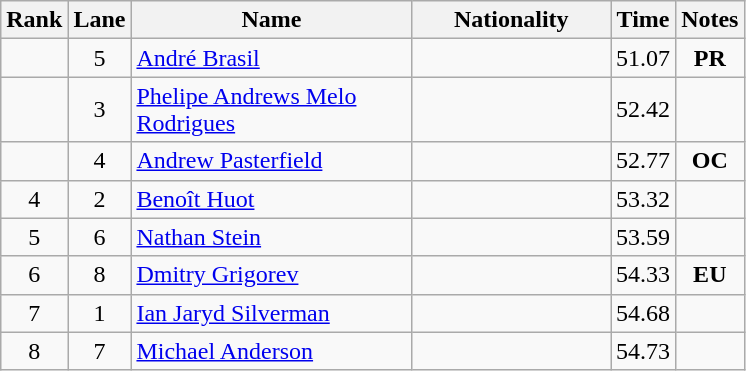<table class="wikitable sortable" style="text-align:center">
<tr>
<th>Rank</th>
<th>Lane</th>
<th style="width:180px">Name</th>
<th style="width:125px">Nationality</th>
<th>Time</th>
<th>Notes</th>
</tr>
<tr>
<td></td>
<td>5</td>
<td style="text-align:left;"><a href='#'>André Brasil</a></td>
<td style="text-align:left;"></td>
<td>51.07</td>
<td><strong>PR</strong></td>
</tr>
<tr>
<td></td>
<td>3</td>
<td style="text-align:left;"><a href='#'>Phelipe Andrews Melo Rodrigues</a></td>
<td style="text-align:left;"></td>
<td>52.42</td>
<td></td>
</tr>
<tr>
<td></td>
<td>4</td>
<td style="text-align:left;"><a href='#'>Andrew Pasterfield</a></td>
<td style="text-align:left;"></td>
<td>52.77</td>
<td><strong>OC</strong></td>
</tr>
<tr>
<td>4</td>
<td>2</td>
<td style="text-align:left;"><a href='#'>Benoît Huot</a></td>
<td style="text-align:left;"></td>
<td>53.32</td>
<td></td>
</tr>
<tr>
<td>5</td>
<td>6</td>
<td style="text-align:left;"><a href='#'>Nathan Stein</a></td>
<td style="text-align:left;"></td>
<td>53.59</td>
<td></td>
</tr>
<tr>
<td>6</td>
<td>8</td>
<td style="text-align:left;"><a href='#'>Dmitry Grigorev</a></td>
<td style="text-align:left;"></td>
<td>54.33</td>
<td><strong>EU</strong></td>
</tr>
<tr>
<td>7</td>
<td>1</td>
<td style="text-align:left;"><a href='#'>Ian Jaryd Silverman</a></td>
<td style="text-align:left;"></td>
<td>54.68</td>
<td></td>
</tr>
<tr>
<td>8</td>
<td>7</td>
<td style="text-align:left;"><a href='#'>Michael Anderson</a></td>
<td style="text-align:left;"></td>
<td>54.73</td>
<td></td>
</tr>
</table>
